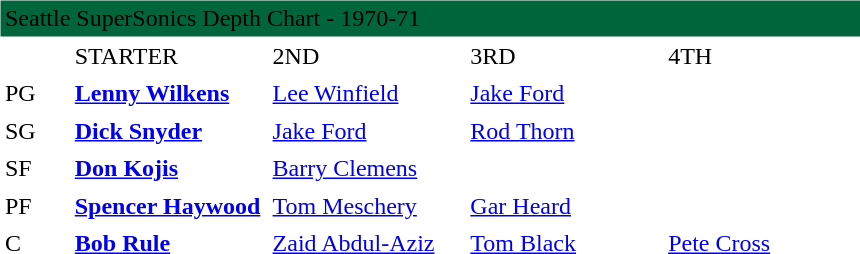<table cellpadding="3" cellspacing="1" class="osdyn" width="575">
<tr class="masthead_alt">
<td bgcolor="#00653A" colspan="5"><span>Seattle SuperSonics Depth Chart - 1970-71</span></td>
</tr>
<tr class="stathead">
<td width="8%"></td>
<td width="23%">STARTER</td>
<td width="23%">2ND</td>
<td width="23%">3RD</td>
<td width="23%">4TH</td>
</tr>
<tr class="oddrow">
<td>PG</td>
<td><strong><a href='#'>Lenny Wilkens</a></strong></td>
<td><a href='#'>Lee Winfield</a></td>
<td><a href='#'>Jake Ford</a></td>
<td></td>
</tr>
<tr class="evenrow">
<td>SG</td>
<td><strong><a href='#'>Dick Snyder</a></strong></td>
<td><a href='#'>Jake Ford</a></td>
<td><a href='#'>Rod Thorn</a></td>
<td></td>
</tr>
<tr class="oddrow">
<td>SF</td>
<td><strong><a href='#'>Don Kojis</a></strong></td>
<td><a href='#'>Barry Clemens</a></td>
<td></td>
<td></td>
</tr>
<tr class="evenrow">
<td>PF</td>
<td><strong><a href='#'>Spencer Haywood</a></strong></td>
<td><a href='#'>Tom Meschery</a></td>
<td><a href='#'>Gar Heard</a></td>
<td></td>
</tr>
<tr class="oddrow">
<td>C</td>
<td><strong><a href='#'>Bob Rule</a></strong></td>
<td><a href='#'>Zaid Abdul-Aziz</a></td>
<td><a href='#'>Tom Black</a></td>
<td><a href='#'>Pete Cross</a></td>
</tr>
</table>
